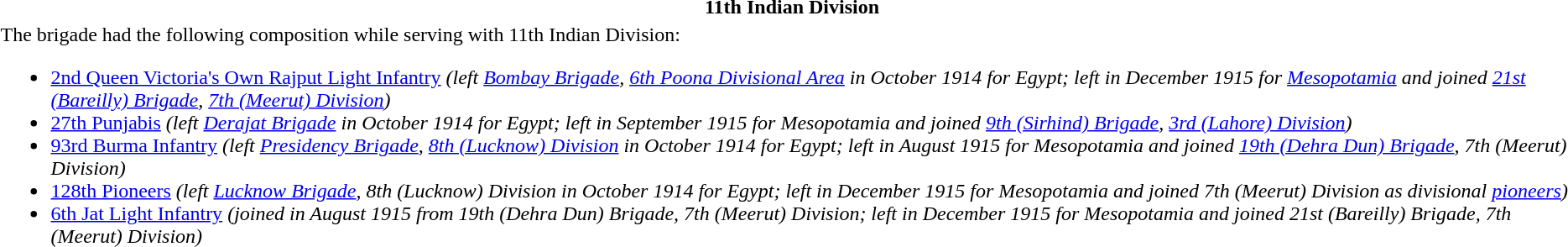<table class="toccolours collapsible collapsed" style="width:100%; background:transparent;">
<tr>
<th>11th Indian Division</th>
</tr>
<tr>
<td>The brigade had the following composition while serving with 11th Indian Division:<br><ul><li><a href='#'>2nd Queen Victoria's Own Rajput Light Infantry</a> <em>(left <a href='#'>Bombay Brigade</a>, <a href='#'>6th Poona Divisional Area</a> in October 1914 for Egypt; left in December 1915 for <a href='#'>Mesopotamia</a> and joined <a href='#'>21st (Bareilly) Brigade</a>, <a href='#'>7th (Meerut) Division</a>)</em></li><li><a href='#'>27th Punjabis</a> <em>(left <a href='#'>Derajat Brigade</a> in October 1914 for Egypt; left in September 1915 for Mesopotamia and joined <a href='#'>9th (Sirhind) Brigade</a>, <a href='#'>3rd (Lahore) Division</a>)</em></li><li><a href='#'>93rd Burma Infantry</a> <em>(left <a href='#'>Presidency Brigade</a>, <a href='#'>8th (Lucknow) Division</a> in October 1914 for Egypt; left in August 1915 for Mesopotamia and joined <a href='#'>19th (Dehra Dun) Brigade</a>, 7th (Meerut) Division)</em></li><li><a href='#'>128th Pioneers</a> <em>(left <a href='#'>Lucknow Brigade</a>, 8th (Lucknow) Division in October 1914 for Egypt; left in December 1915 for Mesopotamia and joined 7th (Meerut) Division as divisional <a href='#'>pioneers</a>)</em></li><li><a href='#'>6th Jat Light Infantry</a> <em>(joined in August 1915 from 19th (Dehra Dun) Brigade, 7th (Meerut) Division; left in December 1915 for Mesopotamia and joined 21st (Bareilly) Brigade, 7th (Meerut) Division)</em></li></ul></td>
</tr>
</table>
